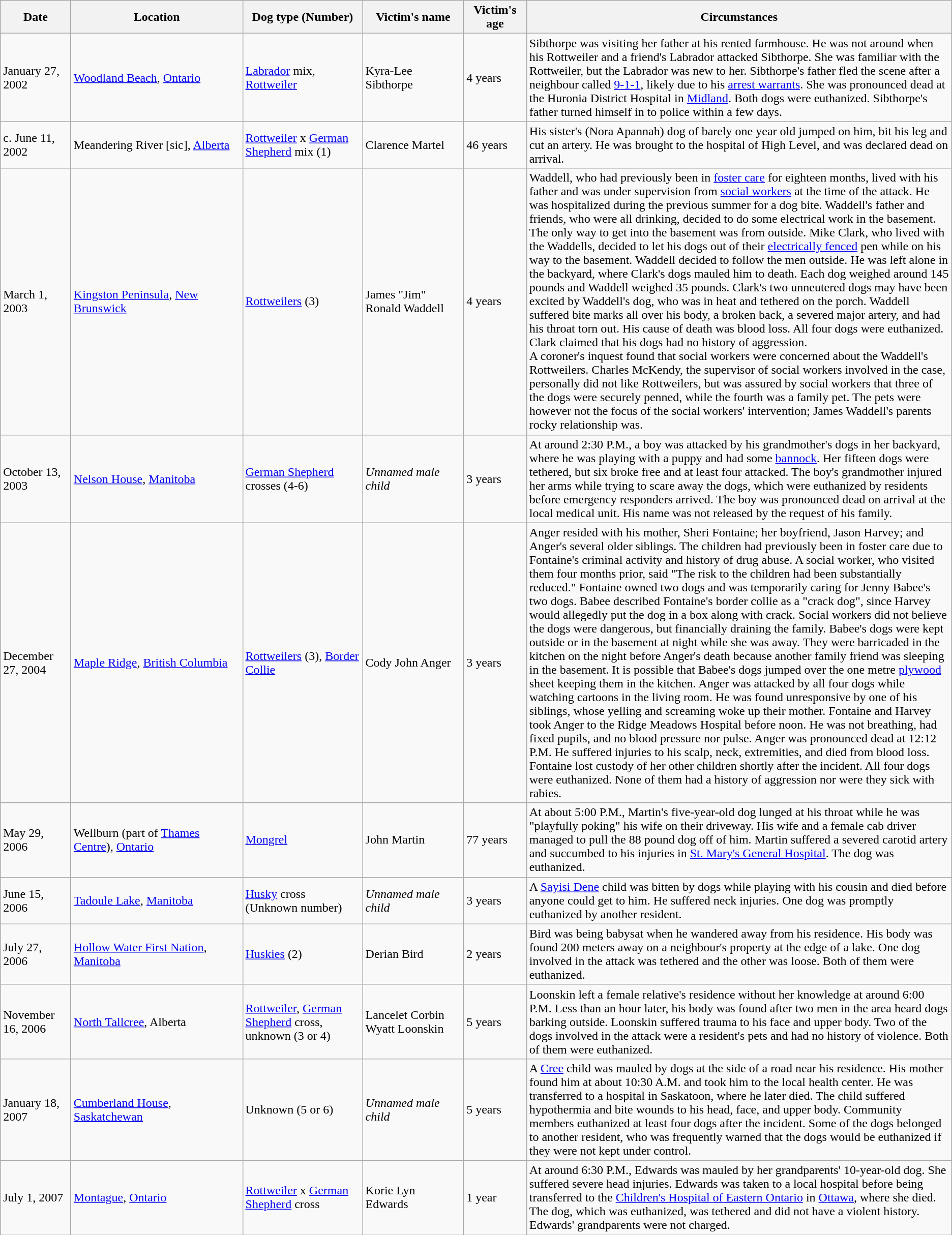<table class="wikitable sortable">
<tr>
<th width="85">Date</th>
<th>Location</th>
<th style="width:150px;">Dog type (Number)</th>
<th style="width:125px;">Victim's name</th>
<th width="75">Victim's age</th>
<th style="width:550px;">Circumstances</th>
</tr>
<tr>
<td>January 27, 2002</td>
<td><a href='#'>Woodland Beach</a>, <a href='#'>Ontario</a></td>
<td><a href='#'>Labrador</a> mix, <a href='#'>Rottweiler</a></td>
<td>Kyra-Lee Sibthorpe</td>
<td>4 years</td>
<td>Sibthorpe was visiting her father at his rented farmhouse. He was not around when his Rottweiler and a friend's Labrador attacked Sibthorpe. She was familiar with the Rottweiler, but the Labrador was new to her. Sibthorpe's father fled the scene after a neighbour called <a href='#'>9-1-1</a>, likely due to his <a href='#'>arrest warrants</a>. She was pronounced dead at the Huronia District Hospital in <a href='#'>Midland</a>. Both dogs were euthanized. Sibthorpe's father turned himself in to police within a few days.</td>
</tr>
<tr>
<td>c. June 11, 2002</td>
<td>Meandering River [sic], <a href='#'>Alberta</a></td>
<td><a href='#'>Rottweiler</a> x <a href='#'>German Shepherd</a> mix (1)</td>
<td>Clarence Martel</td>
<td>46 years</td>
<td>His sister's (Nora Apannah) dog of barely one year old jumped on him, bit his leg and cut an artery. He was brought to the hospital of High Level, and was declared dead on arrival.</td>
</tr>
<tr>
<td>March 1, 2003</td>
<td><a href='#'>Kingston Peninsula</a>, <a href='#'>New Brunswick</a></td>
<td><a href='#'>Rottweilers</a> (3)</td>
<td>James "Jim" Ronald Waddell</td>
<td>4 years</td>
<td>Waddell, who had previously been in <a href='#'>foster care</a> for eighteen months, lived with his father and was under supervision from <a href='#'>social workers</a> at the time of the attack. He was hospitalized during the previous summer for a dog bite. Waddell's father and friends, who were all drinking, decided to do some electrical work in the basement. The only way to get into the basement was from outside. Mike Clark, who lived with the Waddells, decided to let his dogs out of their <a href='#'>electrically fenced</a> pen while on his way to the basement. Waddell decided to follow the men outside. He was left alone in the backyard, where Clark's dogs mauled him to death. Each dog weighed around 145 pounds and Waddell weighed 35 pounds. Clark's two unneutered dogs may have been excited by Waddell's dog, who was in heat and tethered on the porch. Waddell suffered bite marks all over his body, a broken back, a severed major artery, and had his throat torn out. His cause of death was blood loss. All four dogs were euthanized. Clark claimed that his dogs had no history of aggression.<br>A coroner's inquest found that social workers were concerned about the Waddell's Rottweilers. Charles McKendy, the supervisor of social workers involved in the case, personally did not like Rottweilers, but was assured by social workers that three of the dogs were securely penned, while the fourth was a family pet. The pets were however not the focus of the social workers' intervention; James Waddell's parents rocky relationship was.</td>
</tr>
<tr>
<td>October 13, 2003</td>
<td><a href='#'>Nelson House</a>, <a href='#'>Manitoba</a></td>
<td><a href='#'>German Shepherd</a> crosses (4-6)</td>
<td><em>Unnamed male child</em></td>
<td>3 years</td>
<td>At around 2:30 P.M., a boy was attacked by his grandmother's dogs in her backyard, where he was playing with a puppy and had some <a href='#'>bannock</a>. Her fifteen dogs were tethered, but six broke free and at least four attacked. The boy's grandmother injured her arms while trying to scare away the dogs, which were euthanized by residents before emergency responders arrived. The boy was pronounced dead on arrival at the local medical unit. His name was not released by the request of his family.</td>
</tr>
<tr>
<td>December 27, 2004</td>
<td><a href='#'>Maple Ridge</a>, <a href='#'>British Columbia</a></td>
<td><a href='#'>Rottweilers</a> (3), <a href='#'>Border Collie</a></td>
<td>Cody John Anger</td>
<td>3 years</td>
<td>Anger resided with his mother, Sheri Fontaine; her boyfriend, Jason Harvey; and Anger's several older siblings. The children had previously been in foster care due to Fontaine's criminal activity and history of drug abuse. A social worker, who visited them four months prior, said "The risk to the children had been substantially reduced." Fontaine owned two dogs and was temporarily caring for Jenny Babee's two dogs. Babee described Fontaine's border collie as a "crack dog", since Harvey would allegedly put the dog in a box along with crack. Social workers did not believe the dogs were dangerous, but financially draining the family. Babee's dogs were kept outside or in the basement at night while she was away. They were barricaded in the kitchen on the night before Anger's death because another family friend was sleeping in the basement. It is possible that Babee's dogs jumped over the one metre <a href='#'>plywood</a> sheet keeping them in the kitchen. Anger was attacked by all four dogs while watching cartoons in the living room. He was found unresponsive by one of his siblings, whose yelling and screaming woke up their mother. Fontaine and Harvey took Anger to the Ridge Meadows Hospital before noon. He was not breathing, had fixed pupils, and no blood pressure nor pulse. Anger was pronounced dead at 12:12 P.M. He suffered injuries to his scalp, neck, extremities, and died from blood loss. Fontaine lost custody of her other children shortly after the incident. All four dogs were euthanized. None of them had a history of aggression nor were they sick with rabies.</td>
</tr>
<tr>
<td>May 29, 2006</td>
<td>Wellburn (part of <a href='#'>Thames Centre</a>), <a href='#'>Ontario</a></td>
<td><a href='#'>Mongrel</a></td>
<td>John Martin</td>
<td>77 years</td>
<td>At about 5:00 P.M., Martin's five-year-old dog lunged at his throat while he was "playfully poking" his wife on their driveway. His wife and a female cab driver managed to pull the 88 pound dog off of him. Martin suffered a severed carotid artery and succumbed to his injuries in <a href='#'>St. Mary's General Hospital</a>. The dog was euthanized.</td>
</tr>
<tr>
<td>June 15, 2006</td>
<td><a href='#'>Tadoule Lake</a>, <a href='#'>Manitoba</a></td>
<td><a href='#'>Husky</a> cross (Unknown number)</td>
<td><em>Unnamed male child</em></td>
<td>3 years</td>
<td>A <a href='#'>Sayisi Dene</a> child was bitten by dogs while playing with his cousin and died before anyone could get to him. He suffered neck injuries. One dog was promptly euthanized by another resident.</td>
</tr>
<tr>
<td>July 27, 2006</td>
<td><a href='#'>Hollow Water First Nation</a>, <a href='#'>Manitoba</a></td>
<td><a href='#'>Huskies</a> (2)</td>
<td>Derian Bird</td>
<td>2 years</td>
<td>Bird was being babysat when he wandered away from his residence. His body was found 200 meters away on a neighbour's property at the edge of a lake. One dog involved in the attack was tethered and the other was loose. Both of them were euthanized.</td>
</tr>
<tr>
<td>November 16, 2006</td>
<td><a href='#'>North Tallcree</a>, Alberta</td>
<td><a href='#'>Rottweiler</a>, <a href='#'>German Shepherd</a> cross, unknown (3 or 4)</td>
<td>Lancelet Corbin Wyatt Loonskin</td>
<td>5 years</td>
<td>Loonskin left a female relative's residence without her knowledge at around 6:00 P.M. Less than an hour later, his body was found after two men in the area heard dogs barking outside. Loonskin suffered trauma to his face and upper body. Two of the dogs involved in the attack were a resident's pets and had no history of violence. Both of them were euthanized.</td>
</tr>
<tr>
<td>January 18, 2007</td>
<td><a href='#'>Cumberland House</a>, <a href='#'>Saskatchewan</a></td>
<td>Unknown (5 or 6)</td>
<td><em>Unnamed male child</em></td>
<td>5 years</td>
<td>A <a href='#'>Cree</a> child was mauled by dogs at the side of a road near his residence. His mother found him at about 10:30 A.M. and took him to the local health center. He was transferred to a hospital in Saskatoon, where he later died. The child suffered hypothermia and bite wounds to his head, face, and upper body. Community members euthanized at least four dogs after the incident. Some of the dogs belonged to another resident, who was frequently warned that the dogs would be euthanized if they were not kept under control.</td>
</tr>
<tr>
<td>July 1, 2007</td>
<td><a href='#'>Montague</a>, <a href='#'>Ontario</a></td>
<td><a href='#'>Rottweiler</a> x <a href='#'>German Shepherd</a> cross</td>
<td>Korie Lyn Edwards</td>
<td>1 year</td>
<td>At around 6:30 P.M., Edwards was mauled by her grandparents' 10-year-old dog. She suffered severe head injuries. Edwards was taken to a local hospital before being transferred to the <a href='#'>Children's Hospital of Eastern Ontario</a> in <a href='#'>Ottawa</a>, where she died. The dog, which was euthanized, was tethered and did not have a violent history. Edwards' grandparents were not charged.</td>
</tr>
</table>
